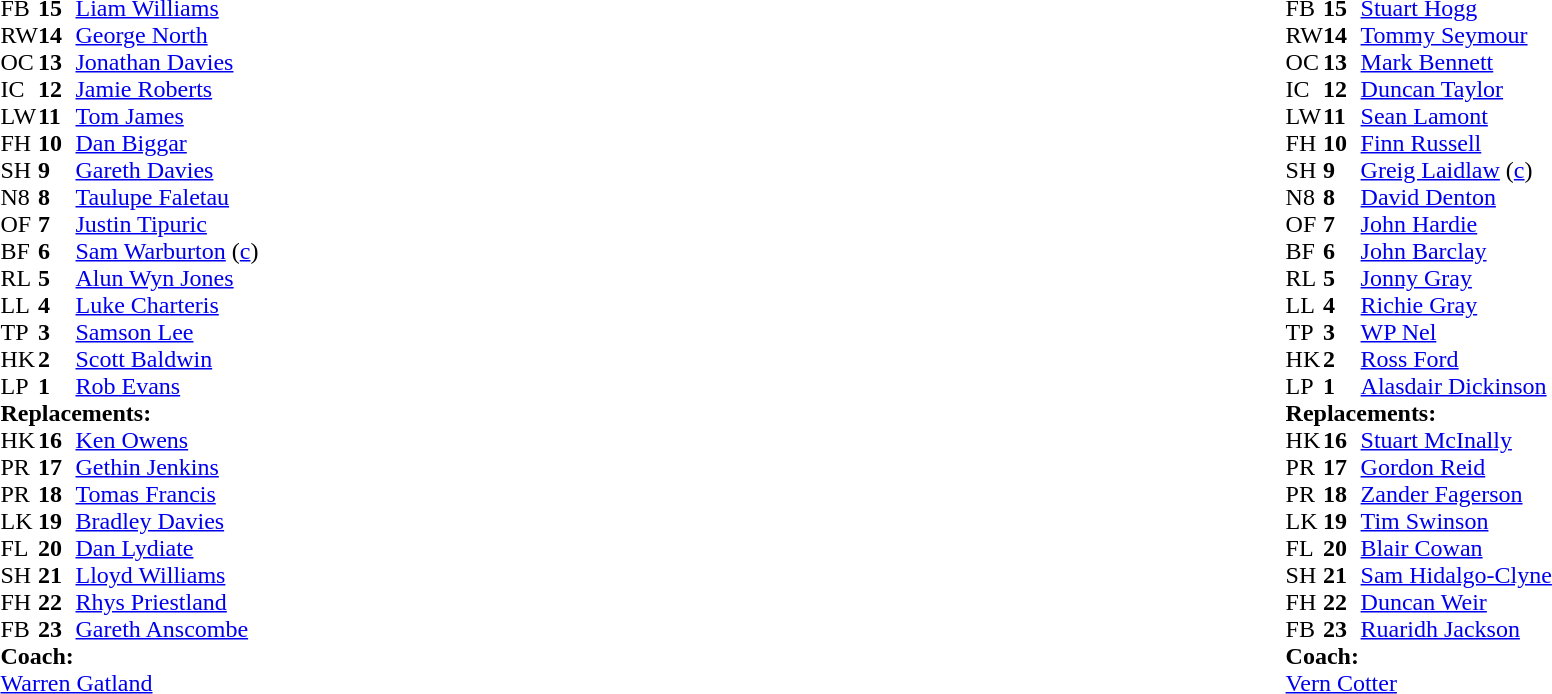<table style="width:100%">
<tr>
<td style="vertical-align:top; width:50%"><br><table cellspacing="0" cellpadding="0">
<tr>
<th width="25"></th>
<th width="25"></th>
</tr>
<tr>
<td>FB</td>
<td><strong>15</strong></td>
<td><a href='#'>Liam Williams</a></td>
</tr>
<tr>
<td>RW</td>
<td><strong>14</strong></td>
<td><a href='#'>George North</a></td>
</tr>
<tr>
<td>OC</td>
<td><strong>13</strong></td>
<td><a href='#'>Jonathan Davies</a></td>
</tr>
<tr>
<td>IC</td>
<td><strong>12</strong></td>
<td><a href='#'>Jamie Roberts</a></td>
</tr>
<tr>
<td>LW</td>
<td><strong>11</strong></td>
<td><a href='#'>Tom James</a></td>
<td></td>
<td></td>
</tr>
<tr>
<td>FH</td>
<td><strong>10</strong></td>
<td><a href='#'>Dan Biggar</a></td>
<td></td>
<td></td>
</tr>
<tr>
<td>SH</td>
<td><strong>9</strong></td>
<td><a href='#'>Gareth Davies</a></td>
</tr>
<tr>
<td>N8</td>
<td><strong>8</strong></td>
<td><a href='#'>Taulupe Faletau</a></td>
</tr>
<tr>
<td>OF</td>
<td><strong>7</strong></td>
<td><a href='#'>Justin Tipuric</a></td>
<td></td>
<td></td>
</tr>
<tr>
<td>BF</td>
<td><strong>6</strong></td>
<td><a href='#'>Sam Warburton</a> (<a href='#'>c</a>)</td>
</tr>
<tr>
<td>RL</td>
<td><strong>5</strong></td>
<td><a href='#'>Alun Wyn Jones</a></td>
</tr>
<tr>
<td>LL</td>
<td><strong>4</strong></td>
<td><a href='#'>Luke Charteris</a></td>
<td></td>
<td></td>
</tr>
<tr>
<td>TP</td>
<td><strong>3</strong></td>
<td><a href='#'>Samson Lee</a></td>
<td></td>
<td></td>
</tr>
<tr>
<td>HK</td>
<td><strong>2</strong></td>
<td><a href='#'>Scott Baldwin</a></td>
<td></td>
<td></td>
</tr>
<tr>
<td>LP</td>
<td><strong>1</strong></td>
<td><a href='#'>Rob Evans</a></td>
<td></td>
<td></td>
</tr>
<tr>
<td colspan=3><strong>Replacements:</strong></td>
</tr>
<tr>
<td>HK</td>
<td><strong>16</strong></td>
<td><a href='#'>Ken Owens</a></td>
<td></td>
<td></td>
</tr>
<tr>
<td>PR</td>
<td><strong>17</strong></td>
<td><a href='#'>Gethin Jenkins</a></td>
<td></td>
<td></td>
</tr>
<tr>
<td>PR</td>
<td><strong>18</strong></td>
<td><a href='#'>Tomas Francis</a></td>
<td></td>
<td></td>
</tr>
<tr>
<td>LK</td>
<td><strong>19</strong></td>
<td><a href='#'>Bradley Davies</a></td>
<td></td>
<td></td>
</tr>
<tr>
<td>FL</td>
<td><strong>20</strong></td>
<td><a href='#'>Dan Lydiate</a></td>
<td></td>
<td></td>
</tr>
<tr>
<td>SH</td>
<td><strong>21</strong></td>
<td><a href='#'>Lloyd Williams</a></td>
</tr>
<tr>
<td>FH</td>
<td><strong>22</strong></td>
<td><a href='#'>Rhys Priestland</a></td>
<td></td>
<td></td>
</tr>
<tr>
<td>FB</td>
<td><strong>23</strong></td>
<td><a href='#'>Gareth Anscombe</a></td>
<td></td>
<td></td>
</tr>
<tr>
<td colspan=3><strong>Coach:</strong></td>
</tr>
<tr>
<td colspan="4"> <a href='#'>Warren Gatland</a></td>
</tr>
</table>
</td>
<td style="vertical-align:top"></td>
<td style="vertical-align:top; width:50%"><br><table cellspacing="0" cellpadding="0" style="margin:auto">
<tr>
<th width="25"></th>
<th width="25"></th>
</tr>
<tr>
<td>FB</td>
<td><strong>15</strong></td>
<td><a href='#'>Stuart Hogg</a></td>
<td></td>
<td></td>
</tr>
<tr>
<td>RW</td>
<td><strong>14</strong></td>
<td><a href='#'>Tommy Seymour</a></td>
</tr>
<tr>
<td>OC</td>
<td><strong>13</strong></td>
<td><a href='#'>Mark Bennett</a></td>
</tr>
<tr>
<td>IC</td>
<td><strong>12</strong></td>
<td><a href='#'>Duncan Taylor</a></td>
</tr>
<tr>
<td>LW</td>
<td><strong>11</strong></td>
<td><a href='#'>Sean Lamont</a></td>
</tr>
<tr>
<td>FH</td>
<td><strong>10</strong></td>
<td><a href='#'>Finn Russell</a></td>
<td></td>
<td></td>
</tr>
<tr>
<td>SH</td>
<td><strong>9</strong></td>
<td><a href='#'>Greig Laidlaw</a> (<a href='#'>c</a>)</td>
<td></td>
<td></td>
</tr>
<tr>
<td>N8</td>
<td><strong>8</strong></td>
<td><a href='#'>David Denton</a></td>
</tr>
<tr>
<td>OF</td>
<td><strong>7</strong></td>
<td><a href='#'>John Hardie</a></td>
</tr>
<tr>
<td>BF</td>
<td><strong>6</strong></td>
<td><a href='#'>John Barclay</a></td>
<td></td>
<td></td>
<td></td>
</tr>
<tr>
<td>RL</td>
<td><strong>5</strong></td>
<td><a href='#'>Jonny Gray</a></td>
<td></td>
<td></td>
</tr>
<tr>
<td>LL</td>
<td><strong>4</strong></td>
<td><a href='#'>Richie Gray</a></td>
</tr>
<tr>
<td>TP</td>
<td><strong>3</strong></td>
<td><a href='#'>WP Nel</a></td>
</tr>
<tr>
<td>HK</td>
<td><strong>2</strong></td>
<td><a href='#'>Ross Ford</a></td>
<td></td>
<td></td>
</tr>
<tr>
<td>LP</td>
<td><strong>1</strong></td>
<td><a href='#'>Alasdair Dickinson</a></td>
<td></td>
<td></td>
</tr>
<tr>
<td colspan=3><strong>Replacements:</strong></td>
</tr>
<tr>
<td>HK</td>
<td><strong>16</strong></td>
<td><a href='#'>Stuart McInally</a></td>
<td></td>
<td></td>
</tr>
<tr>
<td>PR</td>
<td><strong>17</strong></td>
<td><a href='#'>Gordon Reid</a></td>
<td></td>
<td></td>
</tr>
<tr>
<td>PR</td>
<td><strong>18</strong></td>
<td><a href='#'>Zander Fagerson</a></td>
</tr>
<tr>
<td>LK</td>
<td><strong>19</strong></td>
<td><a href='#'>Tim Swinson</a></td>
<td></td>
<td></td>
</tr>
<tr>
<td>FL</td>
<td><strong>20</strong></td>
<td><a href='#'>Blair Cowan</a></td>
<td></td>
<td></td>
<td></td>
</tr>
<tr>
<td>SH</td>
<td><strong>21</strong></td>
<td><a href='#'>Sam Hidalgo-Clyne</a></td>
<td></td>
<td></td>
</tr>
<tr>
<td>FH</td>
<td><strong>22</strong></td>
<td><a href='#'>Duncan Weir</a></td>
<td></td>
<td></td>
</tr>
<tr>
<td>FB</td>
<td><strong>23</strong></td>
<td><a href='#'>Ruaridh Jackson</a></td>
<td></td>
<td></td>
</tr>
<tr>
<td colspan=3><strong>Coach:</strong></td>
</tr>
<tr>
<td colspan="4"> <a href='#'>Vern Cotter</a></td>
</tr>
</table>
</td>
</tr>
</table>
